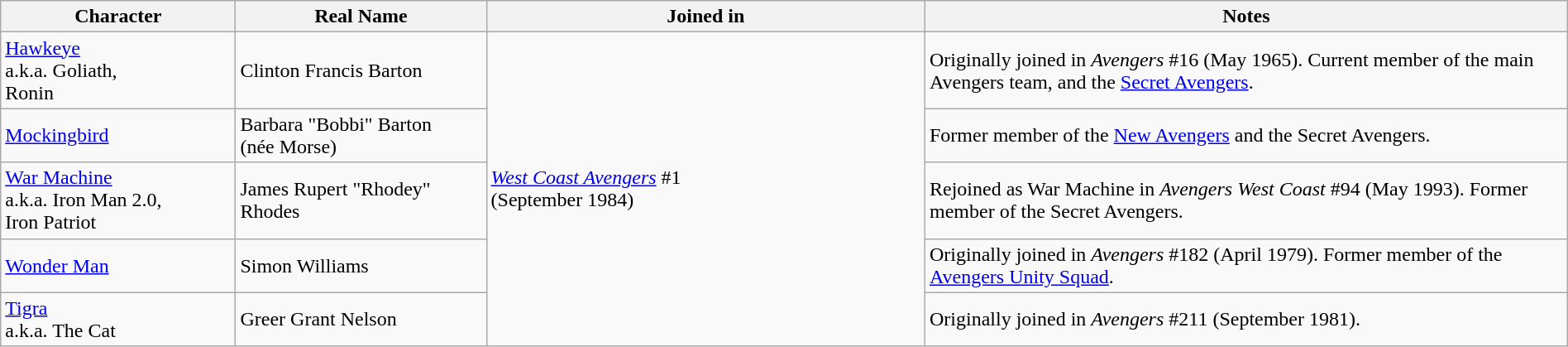<table class="wikitable" style="width:100%;">
<tr>
<th width=15%>Character</th>
<th width=16%>Real Name</th>
<th width=28%>Joined in</th>
<th>Notes</th>
</tr>
<tr>
<td><a href='#'>Hawkeye</a><br>a.k.a. Goliath,<br>Ronin</td>
<td>Clinton Francis Barton</td>
<td rowspan=5><em><a href='#'>West Coast Avengers</a></em> #1<br> (September 1984)</td>
<td>Originally joined in <em>Avengers</em> #16 (May 1965). Current member of the main Avengers team, and the <a href='#'>Secret Avengers</a>.</td>
</tr>
<tr>
<td><a href='#'>Mockingbird</a></td>
<td>Barbara "Bobbi" Barton<br>(née Morse)</td>
<td>Former member of the <a href='#'>New Avengers</a> and the Secret Avengers.</td>
</tr>
<tr>
<td><a href='#'>War Machine</a><br>a.k.a. Iron Man 2.0,<br>Iron Patriot</td>
<td>James Rupert "Rhodey" Rhodes</td>
<td>Rejoined as War Machine in <em>Avengers West Coast</em> #94 (May 1993). Former member of the Secret Avengers.</td>
</tr>
<tr>
<td><a href='#'>Wonder Man</a><br></td>
<td>Simon Williams</td>
<td>Originally joined in <em>Avengers</em> #182 (April 1979). Former member of the <a href='#'>Avengers Unity Squad</a>.</td>
</tr>
<tr>
<td><a href='#'>Tigra</a><br>a.k.a. The Cat</td>
<td>Greer Grant Nelson</td>
<td>Originally joined in <em>Avengers</em> #211 (September 1981).</td>
</tr>
</table>
